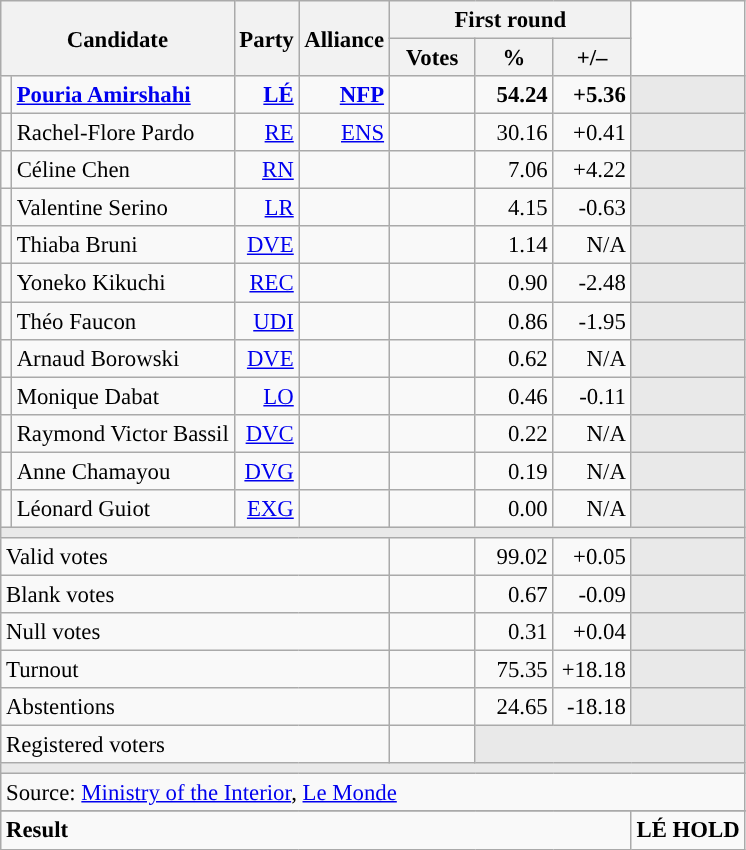<table class="wikitable" style="text-align:right;font-size:95%;">
<tr>
<th rowspan="2" colspan="2">Candidate</th>
<th rowspan="2">Party</th>
<th rowspan="2">Alliance</th>
<th colspan="3">First round</th>
</tr>
<tr>
<th style="width:50px;">Votes</th>
<th style="width:45px;">%</th>
<th style="width:45px;">+/–</th>
</tr>
<tr>
<td style="color:inherit;background:"></td>
<td style="text-align:left;"><strong><a href='#'>Pouria Amirshahi</a></strong></td>
<td><a href='#'><strong>LÉ</strong></a></td>
<td><a href='#'><strong>NFP</strong></a></td>
<td><strong></strong></td>
<td><strong>54.24</strong></td>
<td><strong>+5.36</strong></td>
<td colspan="3" style="background:#E9E9E9;"></td>
</tr>
<tr>
<td style="color:inherit;background:"></td>
<td style="text-align:left;">Rachel-Flore Pardo</td>
<td><a href='#'>RE</a></td>
<td><a href='#'>ENS</a></td>
<td></td>
<td>30.16</td>
<td>+0.41</td>
<td colspan="3" style="background:#E9E9E9;"></td>
</tr>
<tr>
<td style="color:inherit;background:"></td>
<td style="text-align:left;">Céline Chen</td>
<td><a href='#'>RN</a></td>
<td></td>
<td></td>
<td>7.06</td>
<td>+4.22</td>
<td colspan="3" style="background:#E9E9E9;"></td>
</tr>
<tr>
<td style="color:inherit;background:"></td>
<td style="text-align:left;">Valentine Serino</td>
<td><a href='#'>LR</a></td>
<td></td>
<td></td>
<td>4.15</td>
<td>-0.63</td>
<td colspan="3" style="background:#E9E9E9;"></td>
</tr>
<tr>
<td style="color:inherit;background:"></td>
<td style="text-align:left;">Thiaba Bruni</td>
<td><a href='#'>DVE</a></td>
<td></td>
<td></td>
<td>1.14</td>
<td>N/A</td>
<td colspan="3" style="background:#E9E9E9;"></td>
</tr>
<tr>
<td style="color:inherit;background:"></td>
<td style="text-align:left;">Yoneko Kikuchi</td>
<td><a href='#'>REC</a></td>
<td></td>
<td></td>
<td>0.90</td>
<td>-2.48</td>
<td colspan="3" style="background:#E9E9E9;"></td>
</tr>
<tr>
<td style="color:inherit;background:"></td>
<td style="text-align:left;">Théo Faucon</td>
<td><a href='#'>UDI</a></td>
<td></td>
<td></td>
<td>0.86</td>
<td>-1.95</td>
<td colspan="3" style="background:#E9E9E9;"></td>
</tr>
<tr>
<td style="color:inherit;background:"></td>
<td style="text-align:left;">Arnaud Borowski</td>
<td><a href='#'>DVE</a></td>
<td></td>
<td></td>
<td>0.62</td>
<td>N/A</td>
<td colspan="3" style="background:#E9E9E9;"></td>
</tr>
<tr>
<td style="color:inherit;background:"></td>
<td style="text-align:left;">Monique Dabat</td>
<td><a href='#'>LO</a></td>
<td></td>
<td></td>
<td>0.46</td>
<td>-0.11</td>
<td colspan="3" style="background:#E9E9E9;"></td>
</tr>
<tr>
<td style="color:inherit;background:"></td>
<td style="text-align:left;">Raymond Victor Bassil</td>
<td><a href='#'>DVC</a></td>
<td></td>
<td></td>
<td>0.22</td>
<td>N/A</td>
<td colspan="3" style="background:#E9E9E9;"></td>
</tr>
<tr>
<td style="color:inherit;background:"></td>
<td style="text-align:left;">Anne Chamayou</td>
<td><a href='#'>DVG</a></td>
<td></td>
<td></td>
<td>0.19</td>
<td>N/A</td>
<td colspan="3" style="background:#E9E9E9;"></td>
</tr>
<tr>
<td style="color:inherit;background:"></td>
<td style="text-align:left;">Léonard Guiot</td>
<td><a href='#'>EXG</a></td>
<td></td>
<td></td>
<td>0.00</td>
<td>N/A</td>
<td colspan="3" style="background:#E9E9E9;"></td>
</tr>
<tr>
<td colspan="10" style="background:#E9E9E9;"></td>
</tr>
<tr>
<td colspan="4" style="text-align:left;">Valid votes</td>
<td></td>
<td>99.02</td>
<td>+0.05</td>
<td colspan="3" style="background:#E9E9E9;"></td>
</tr>
<tr>
<td colspan="4" style="text-align:left;">Blank votes</td>
<td></td>
<td>0.67</td>
<td>-0.09</td>
<td colspan="3" style="background:#E9E9E9;"></td>
</tr>
<tr>
<td colspan="4" style="text-align:left;">Null votes</td>
<td></td>
<td>0.31</td>
<td>+0.04</td>
<td colspan="3" style="background:#E9E9E9;"></td>
</tr>
<tr>
<td colspan="4" style="text-align:left;">Turnout</td>
<td></td>
<td>75.35</td>
<td>+18.18</td>
<td colspan="3" style="background:#E9E9E9;"></td>
</tr>
<tr>
<td colspan="4" style="text-align:left;">Abstentions</td>
<td></td>
<td>24.65</td>
<td>-18.18</td>
<td colspan="3" style="background:#E9E9E9;"></td>
</tr>
<tr>
<td colspan="4" style="text-align:left;">Registered voters</td>
<td></td>
<td colspan="5" style="background:#E9E9E9;"></td>
</tr>
<tr>
<td colspan="10" style="background:#E9E9E9;"></td>
</tr>
<tr>
<td colspan="10" style="text-align:left;">Source: <a href='#'>Ministry of the Interior</a>, <a href='#'>Le Monde</a></td>
</tr>
<tr>
</tr>
<tr style="font-weight:bold">
<td colspan="7" style="text-align:left;">Result</td>
<td colspan="7" style="background-color:">LÉ HOLD</td>
</tr>
</table>
